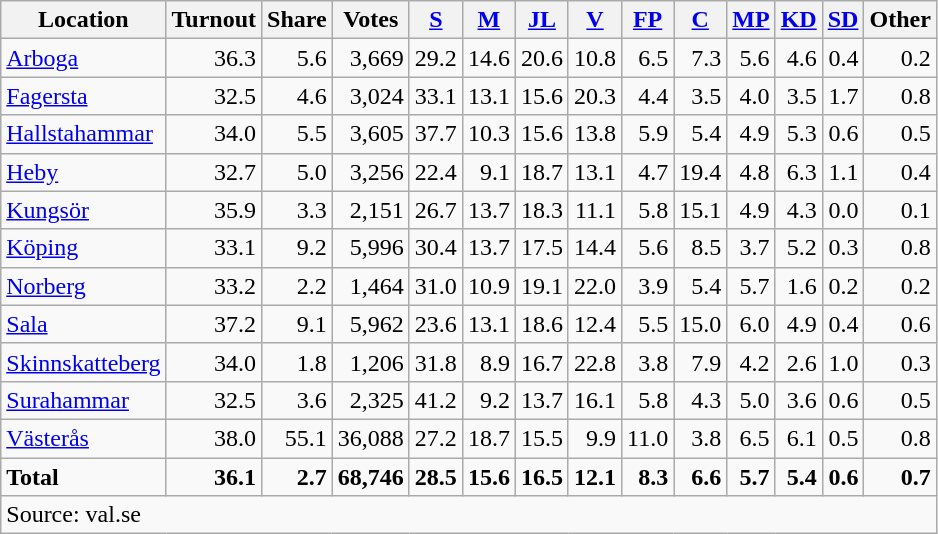<table class="wikitable sortable" style=text-align:right>
<tr>
<th>Location</th>
<th>Turnout</th>
<th>Share</th>
<th>Votes</th>
<th><a href='#'>S</a></th>
<th><a href='#'>M</a></th>
<th><a href='#'>JL</a></th>
<th><a href='#'>V</a></th>
<th><a href='#'>FP</a></th>
<th><a href='#'>C</a></th>
<th><a href='#'>MP</a></th>
<th><a href='#'>KD</a></th>
<th><a href='#'>SD</a></th>
<th>Other</th>
</tr>
<tr>
<td align=left><a href='#'>Arboga</a></td>
<td>36.3</td>
<td>5.6</td>
<td>3,669</td>
<td>29.2</td>
<td>14.6</td>
<td>20.6</td>
<td>10.8</td>
<td>6.5</td>
<td>7.3</td>
<td>5.6</td>
<td>4.6</td>
<td>0.4</td>
<td>0.2</td>
</tr>
<tr>
<td align=left><a href='#'>Fagersta</a></td>
<td>32.5</td>
<td>4.6</td>
<td>3,024</td>
<td>33.1</td>
<td>13.1</td>
<td>15.6</td>
<td>20.3</td>
<td>4.4</td>
<td>3.5</td>
<td>4.0</td>
<td>3.5</td>
<td>1.7</td>
<td>0.8</td>
</tr>
<tr>
<td align=left><a href='#'>Hallstahammar</a></td>
<td>34.0</td>
<td>5.5</td>
<td>3,605</td>
<td>37.7</td>
<td>10.3</td>
<td>15.6</td>
<td>13.8</td>
<td>5.9</td>
<td>5.4</td>
<td>4.9</td>
<td>5.3</td>
<td>0.6</td>
<td>0.5</td>
</tr>
<tr>
<td align=left><a href='#'>Heby</a></td>
<td>32.7</td>
<td>5.0</td>
<td>3,256</td>
<td>22.4</td>
<td>9.1</td>
<td>18.7</td>
<td>13.1</td>
<td>4.7</td>
<td>19.4</td>
<td>4.8</td>
<td>6.3</td>
<td>1.1</td>
<td>0.4</td>
</tr>
<tr>
<td align=left><a href='#'>Kungsör</a></td>
<td>35.9</td>
<td>3.3</td>
<td>2,151</td>
<td>26.7</td>
<td>13.7</td>
<td>18.3</td>
<td>11.1</td>
<td>5.8</td>
<td>15.1</td>
<td>4.9</td>
<td>4.3</td>
<td>0.0</td>
<td>0.1</td>
</tr>
<tr>
<td align=left><a href='#'>Köping</a></td>
<td>33.1</td>
<td>9.2</td>
<td>5,996</td>
<td>30.4</td>
<td>13.7</td>
<td>17.5</td>
<td>14.4</td>
<td>5.6</td>
<td>8.5</td>
<td>3.7</td>
<td>5.2</td>
<td>0.3</td>
<td>0.8</td>
</tr>
<tr>
<td align=left><a href='#'>Norberg</a></td>
<td>33.2</td>
<td>2.2</td>
<td>1,464</td>
<td>31.0</td>
<td>10.9</td>
<td>19.1</td>
<td>22.0</td>
<td>3.9</td>
<td>5.4</td>
<td>5.7</td>
<td>1.6</td>
<td>0.2</td>
<td>0.2</td>
</tr>
<tr>
<td align=left><a href='#'>Sala</a></td>
<td>37.2</td>
<td>9.1</td>
<td>5,962</td>
<td>23.6</td>
<td>13.1</td>
<td>18.6</td>
<td>12.4</td>
<td>5.5</td>
<td>15.0</td>
<td>6.0</td>
<td>4.9</td>
<td>0.4</td>
<td>0.6</td>
</tr>
<tr>
<td align=left><a href='#'>Skinnskatteberg</a></td>
<td>34.0</td>
<td>1.8</td>
<td>1,206</td>
<td>31.8</td>
<td>8.9</td>
<td>16.7</td>
<td>22.8</td>
<td>3.8</td>
<td>7.9</td>
<td>4.2</td>
<td>2.6</td>
<td>1.0</td>
<td>0.3</td>
</tr>
<tr>
<td align=left><a href='#'>Surahammar</a></td>
<td>32.5</td>
<td>3.6</td>
<td>2,325</td>
<td>41.2</td>
<td>9.2</td>
<td>13.7</td>
<td>16.1</td>
<td>5.8</td>
<td>4.3</td>
<td>5.0</td>
<td>3.6</td>
<td>0.6</td>
<td>0.5</td>
</tr>
<tr>
<td align=left><a href='#'>Västerås</a></td>
<td>38.0</td>
<td>55.1</td>
<td>36,088</td>
<td>27.2</td>
<td>18.7</td>
<td>15.5</td>
<td>9.9</td>
<td>11.0</td>
<td>3.8</td>
<td>6.5</td>
<td>6.1</td>
<td>0.5</td>
<td>0.8</td>
</tr>
<tr>
<td align=left><strong>Total</strong></td>
<td><strong>36.1</strong></td>
<td><strong>2.7</strong></td>
<td><strong>68,746</strong></td>
<td><strong>28.5</strong></td>
<td><strong>15.6</strong></td>
<td><strong>16.5</strong></td>
<td><strong>12.1</strong></td>
<td><strong>8.3</strong></td>
<td><strong>6.6</strong></td>
<td><strong>5.7</strong></td>
<td><strong>5.4</strong></td>
<td><strong>0.6</strong></td>
<td><strong>0.7</strong></td>
</tr>
<tr>
<td align=left colspan=14>Source: val.se </td>
</tr>
</table>
